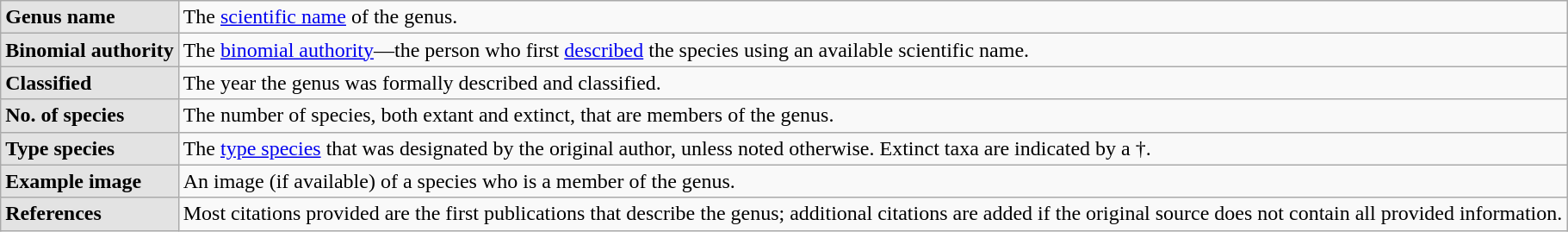<table class="wikitable">
<tr>
<td style="background:#e3e3e3"><strong>Genus name</strong></td>
<td>The <a href='#'>scientific name</a> of the genus.</td>
</tr>
<tr>
<td style="background:#e3e3e3"><strong>Binomial authority</strong></td>
<td>The <a href='#'>binomial authority</a>—the person who first <a href='#'>described</a> the species using an available scientific name.</td>
</tr>
<tr>
<td style="background:#e3e3e3"><strong>Classified</strong></td>
<td>The year the genus was formally described and classified.</td>
</tr>
<tr>
<td style="background:#e3e3e3"><strong>No. of species</strong></td>
<td>The number of species, both extant and extinct, that are members of the genus.</td>
</tr>
<tr>
<td style="background:#e3e3e3"><strong>Type species</strong></td>
<td>The <a href='#'>type species</a> that was designated by the original author, unless noted otherwise. Extinct taxa are indicated by a †.</td>
</tr>
<tr>
<td style="background:#e3e3e3"><strong>Example image</strong></td>
<td>An image (if available) of a species who is a member of the genus.</td>
</tr>
<tr>
<td style="background:#e3e3e3"><strong>References</strong></td>
<td>Most citations provided are the first publications that describe the genus; additional citations are added if the original source does not contain all provided information.</td>
</tr>
</table>
